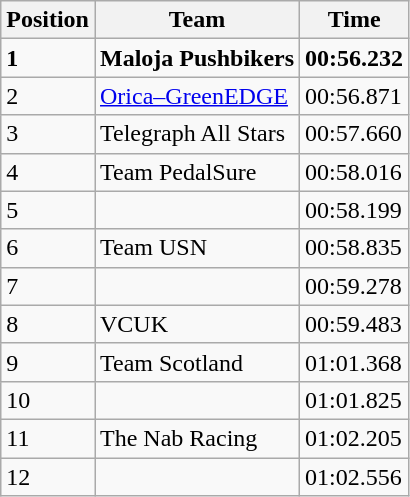<table class="wikitable">
<tr>
<th>Position</th>
<th>Team</th>
<th>Time</th>
</tr>
<tr>
<td><strong>1</strong></td>
<td><strong>Maloja Pushbikers</strong></td>
<td><strong>00:56.232</strong></td>
</tr>
<tr>
<td>2</td>
<td><a href='#'>Orica–GreenEDGE</a></td>
<td>00:56.871</td>
</tr>
<tr>
<td>3</td>
<td>Telegraph All Stars</td>
<td>00:57.660</td>
</tr>
<tr>
<td>4</td>
<td>Team PedalSure</td>
<td>00:58.016</td>
</tr>
<tr>
<td>5</td>
<td></td>
<td>00:58.199</td>
</tr>
<tr>
<td>6</td>
<td>Team USN</td>
<td>00:58.835</td>
</tr>
<tr>
<td>7</td>
<td></td>
<td>00:59.278</td>
</tr>
<tr>
<td>8</td>
<td>VCUK</td>
<td>00:59.483</td>
</tr>
<tr>
<td>9</td>
<td>Team Scotland</td>
<td>01:01.368</td>
</tr>
<tr>
<td>10</td>
<td></td>
<td>01:01.825</td>
</tr>
<tr>
<td>11</td>
<td>The Nab Racing</td>
<td>01:02.205</td>
</tr>
<tr>
<td>12</td>
<td></td>
<td>01:02.556</td>
</tr>
</table>
